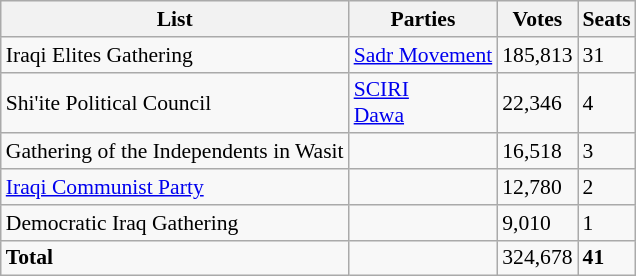<table class="wikitable" style="border:1px solid #8888aa; background:#f8f8f8; padding:0; font-size:90%;">
<tr>
<th>List</th>
<th>Parties</th>
<th>Votes</th>
<th>Seats</th>
</tr>
<tr>
<td>Iraqi Elites Gathering</td>
<td><a href='#'>Sadr Movement</a></td>
<td>185,813</td>
<td>31</td>
</tr>
<tr>
<td>Shi'ite Political Council</td>
<td><a href='#'>SCIRI</a><br><a href='#'>Dawa</a></td>
<td>22,346</td>
<td>4</td>
</tr>
<tr>
<td>Gathering of the Independents in Wasit</td>
<td></td>
<td>16,518</td>
<td>3</td>
</tr>
<tr>
<td><a href='#'>Iraqi Communist Party</a></td>
<td></td>
<td>12,780</td>
<td>2</td>
</tr>
<tr>
<td>Democratic Iraq Gathering</td>
<td></td>
<td>9,010</td>
<td>1</td>
</tr>
<tr>
<td><strong>Total</strong></td>
<td></td>
<td>324,678</td>
<td><strong>41</strong></td>
</tr>
</table>
